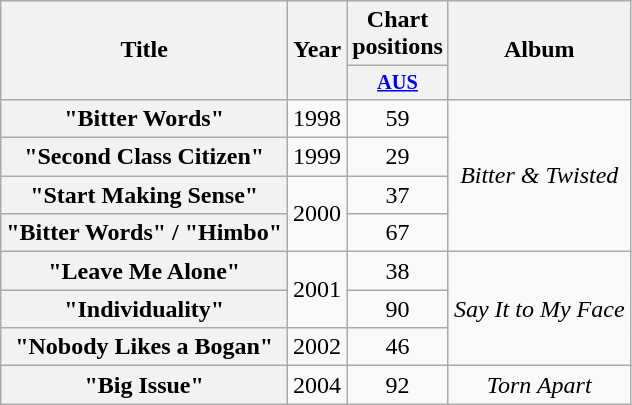<table class="wikitable plainrowheaders" style="text-align:center">
<tr>
<th scope="col" rowspan="2">Title</th>
<th scope="col" rowspan="2">Year</th>
<th scope="col" colspan="1">Chart positions</th>
<th scope="col" rowspan="2">Album</th>
</tr>
<tr>
<th scope="col" style="width:3em;font-size:85%"><a href='#'>AUS</a><br></th>
</tr>
<tr>
<th scope="row">"Bitter Words"</th>
<td>1998</td>
<td>59</td>
<td rowspan=4><em>Bitter & Twisted</em></td>
</tr>
<tr>
<th scope="row">"Second Class Citizen"</th>
<td>1999</td>
<td>29</td>
</tr>
<tr>
<th scope="row">"Start Making Sense"</th>
<td rowspan=2>2000</td>
<td>37</td>
</tr>
<tr>
<th scope="row">"Bitter Words" / "Himbo"</th>
<td>67</td>
</tr>
<tr>
<th scope="row">"Leave Me Alone"</th>
<td rowspan=2>2001</td>
<td>38</td>
<td rowspan=3><em>Say It to My Face</em></td>
</tr>
<tr>
<th scope="row">"Individuality"</th>
<td>90</td>
</tr>
<tr>
<th scope="row">"Nobody Likes a Bogan"</th>
<td>2002</td>
<td>46</td>
</tr>
<tr>
<th scope="row">"Big Issue"</th>
<td>2004</td>
<td>92</td>
<td><em>Torn Apart</em></td>
</tr>
</table>
